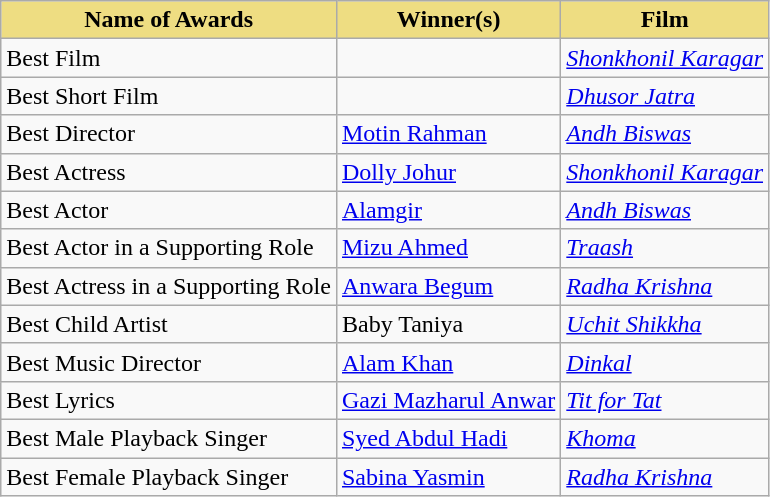<table class="wikitable">
<tr>
<th style="background:#EEDD82;">Name of Awards</th>
<th style="background:#EEDD82;">Winner(s)</th>
<th style="background:#EEDD82;">Film</th>
</tr>
<tr>
<td>Best Film</td>
<td></td>
<td><em><a href='#'>Shonkhonil Karagar</a></em></td>
</tr>
<tr>
<td>Best Short Film</td>
<td></td>
<td><em><a href='#'>Dhusor Jatra</a></em></td>
</tr>
<tr>
<td>Best Director</td>
<td><a href='#'>Motin Rahman</a></td>
<td><em><a href='#'>Andh Biswas</a></em></td>
</tr>
<tr>
<td>Best Actress</td>
<td><a href='#'>Dolly Johur</a></td>
<td><em><a href='#'>Shonkhonil Karagar</a></em></td>
</tr>
<tr>
<td>Best Actor</td>
<td><a href='#'>Alamgir</a></td>
<td><em><a href='#'>Andh Biswas</a></em></td>
</tr>
<tr>
<td>Best Actor in a Supporting Role</td>
<td><a href='#'>Mizu Ahmed</a></td>
<td><em><a href='#'>Traash</a></em></td>
</tr>
<tr>
<td>Best Actress in a Supporting Role</td>
<td><a href='#'>Anwara Begum</a></td>
<td><em><a href='#'>Radha Krishna</a></em></td>
</tr>
<tr>
<td>Best Child Artist</td>
<td>Baby Taniya</td>
<td><em><a href='#'>Uchit Shikkha</a></em></td>
</tr>
<tr>
<td>Best Music Director</td>
<td><a href='#'>Alam Khan</a></td>
<td><em><a href='#'>Dinkal</a></em></td>
</tr>
<tr>
<td>Best Lyrics</td>
<td><a href='#'>Gazi Mazharul Anwar</a></td>
<td><em><a href='#'>Tit for Tat</a></em></td>
</tr>
<tr>
<td>Best Male Playback Singer</td>
<td><a href='#'>Syed Abdul Hadi</a></td>
<td><em><a href='#'>Khoma</a></em></td>
</tr>
<tr>
<td>Best Female Playback Singer</td>
<td><a href='#'>Sabina Yasmin</a></td>
<td><em><a href='#'>Radha Krishna</a></em></td>
</tr>
</table>
